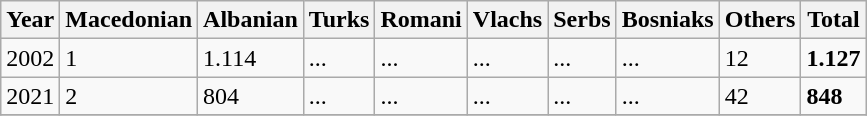<table class="wikitable">
<tr>
<th>Year</th>
<th>Macedonian</th>
<th>Albanian</th>
<th>Turks</th>
<th>Romani</th>
<th>Vlachs</th>
<th>Serbs</th>
<th>Bosniaks</th>
<th><abbr>Others</abbr></th>
<th>Total</th>
</tr>
<tr>
<td>2002</td>
<td>1</td>
<td>1.114</td>
<td>...</td>
<td>...</td>
<td>...</td>
<td>...</td>
<td>...</td>
<td>12</td>
<td><strong>1.127</strong></td>
</tr>
<tr>
<td>2021</td>
<td>2</td>
<td>804</td>
<td>...</td>
<td>...</td>
<td>...</td>
<td>...</td>
<td>...</td>
<td>42</td>
<td><strong>848</strong></td>
</tr>
<tr>
</tr>
</table>
